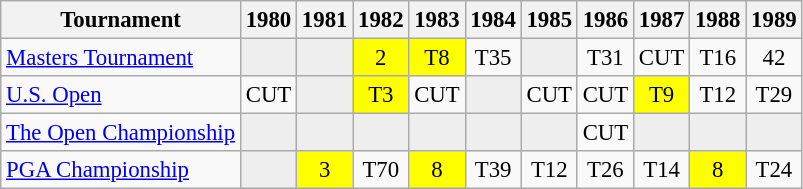<table class="wikitable" style="font-size:95%;text-align:center;">
<tr>
<th>Tournament</th>
<th>1980</th>
<th>1981</th>
<th>1982</th>
<th>1983</th>
<th>1984</th>
<th>1985</th>
<th>1986</th>
<th>1987</th>
<th>1988</th>
<th>1989</th>
</tr>
<tr>
<td align=left><a href='#'>Masters Tournament</a></td>
<td style="background:#eeeeee;"></td>
<td style="background:#eeeeee;"></td>
<td style="background:yellow;">2</td>
<td style="background:yellow;">T8</td>
<td>T35</td>
<td style="background:#eeeeee;"></td>
<td>T31</td>
<td>CUT</td>
<td>T16</td>
<td>42</td>
</tr>
<tr>
<td align=left><a href='#'>U.S. Open</a></td>
<td>CUT</td>
<td style="background:#eeeeee;"></td>
<td style="background:yellow;">T3</td>
<td>CUT</td>
<td style="background:#eeeeee;"></td>
<td>CUT</td>
<td>CUT</td>
<td style="background:yellow;">T9</td>
<td>T12</td>
<td>T29</td>
</tr>
<tr>
<td align=left><a href='#'>The Open Championship</a></td>
<td style="background:#eeeeee;"></td>
<td style="background:#eeeeee;"></td>
<td style="background:#eeeeee;"></td>
<td style="background:#eeeeee;"></td>
<td style="background:#eeeeee;"></td>
<td style="background:#eeeeee;"></td>
<td>CUT</td>
<td style="background:#eeeeee;"></td>
<td style="background:#eeeeee;"></td>
<td style="background:#eeeeee;"></td>
</tr>
<tr>
<td align=left><a href='#'>PGA Championship</a></td>
<td style="background:#eeeeee;"></td>
<td style="background:yellow;">3</td>
<td>T70</td>
<td style="background:yellow;">8</td>
<td>T39</td>
<td>T12</td>
<td>T26</td>
<td>T14</td>
<td style="background:yellow;">8</td>
<td>T24</td>
</tr>
</table>
